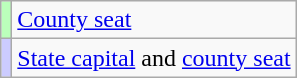<table class="wikitable">
<tr>
<th scope="row"  style="background:#bfb;"></th>
<td style=><a href='#'>County seat</a></td>
</tr>
<tr>
<th scope="row"  style=" background:#ccf;"><br></th>
<td style=><a href='#'>State capital</a> and <a href='#'>county seat</a></td>
</tr>
</table>
